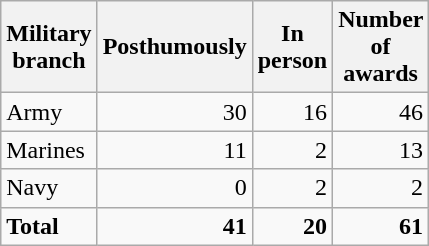<table class="wikitable sortable" align=center style="float: center; clear:center; width:11em">
<tr>
<th>Military<br>branch</th>
<th>Posthumously</th>
<th>In person</th>
<th>Number of<br>awards</th>
</tr>
<tr>
<td>Army</td>
<td align=right>30</td>
<td align=right>16</td>
<td align=right>46</td>
</tr>
<tr>
<td>Marines</td>
<td align=right>11</td>
<td align=right>2</td>
<td align=right>13</td>
</tr>
<tr>
<td>Navy</td>
<td align=right>0</td>
<td align=right>2</td>
<td align=right>2</td>
</tr>
<tr>
<td><strong>Total</strong></td>
<td align=right><strong>41</strong></td>
<td align=right><strong>20</strong></td>
<td align=right><strong>61</strong></td>
</tr>
</table>
